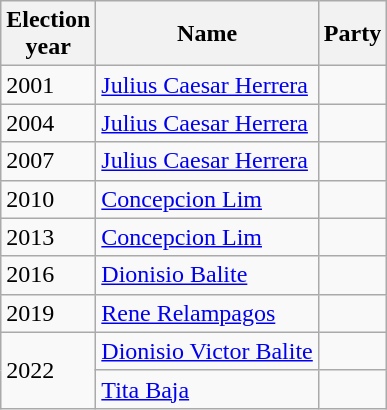<table class=wikitable>
<tr>
<th>Election<br>year</th>
<th>Name</th>
<th colspan=2>Party</th>
</tr>
<tr>
<td>2001</td>
<td><a href='#'>Julius Caesar Herrera</a></td>
<td></td>
</tr>
<tr>
<td>2004</td>
<td><a href='#'>Julius Caesar Herrera</a></td>
<td></td>
</tr>
<tr>
<td>2007</td>
<td><a href='#'>Julius Caesar Herrera</a></td>
<td></td>
</tr>
<tr>
<td>2010</td>
<td><a href='#'>Concepcion Lim</a></td>
<td></td>
</tr>
<tr>
<td>2013</td>
<td><a href='#'>Concepcion Lim</a></td>
<td></td>
</tr>
<tr>
<td>2016</td>
<td><a href='#'>Dionisio Balite</a></td>
<td></td>
</tr>
<tr>
<td>2019</td>
<td><a href='#'>Rene Relampagos</a></td>
<td></td>
</tr>
<tr>
<td rowspan="2">2022</td>
<td><a href='#'>Dionisio Victor Balite</a></td>
<td></td>
</tr>
<tr>
<td><a href='#'>Tita Baja</a></td>
<td></td>
</tr>
</table>
